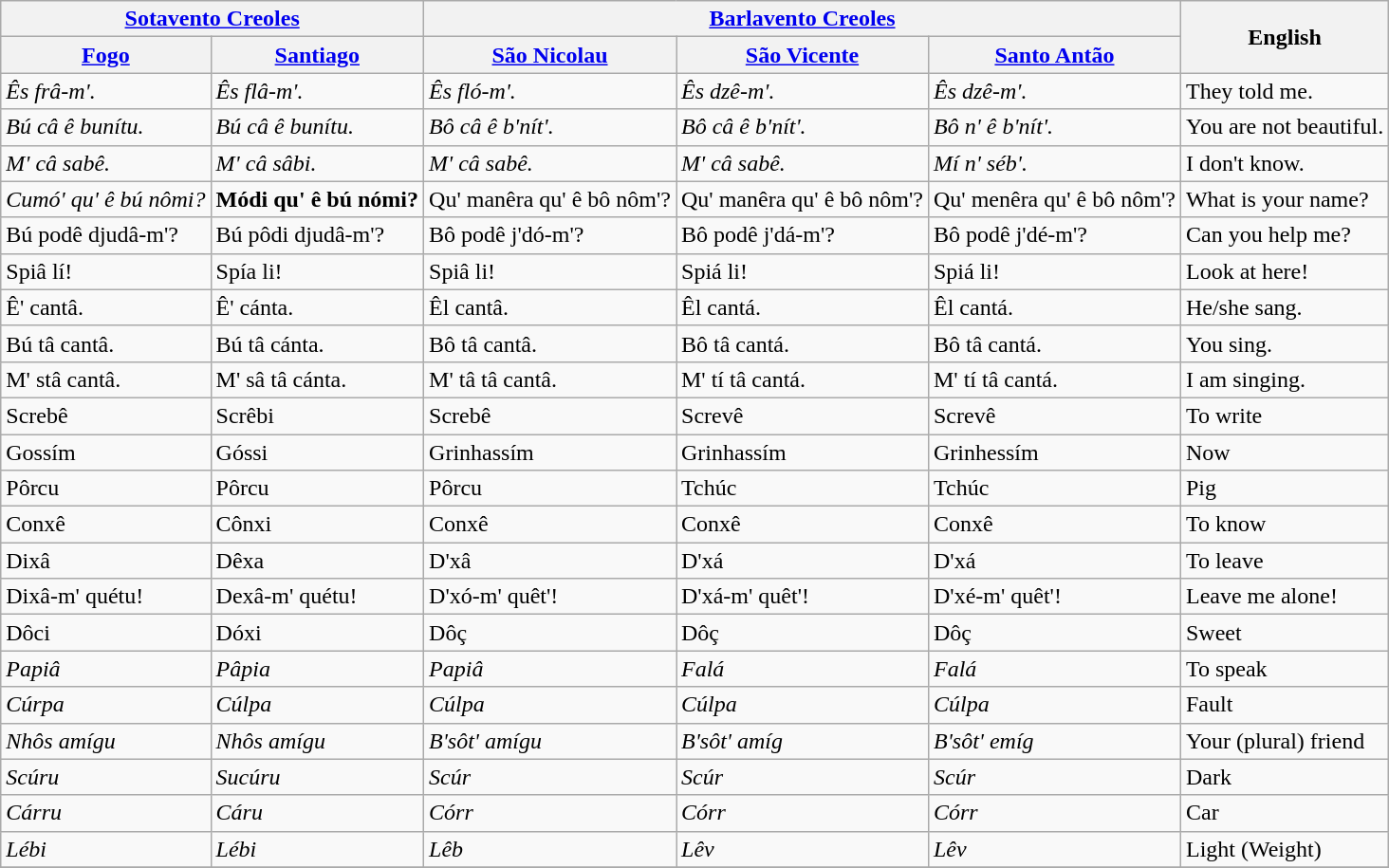<table class="wikitable">
<tr>
<th colspan="2"><a href='#'>Sotavento Creoles</a></th>
<th colspan="3"><a href='#'>Barlavento Creoles</a></th>
<th rowspan="2">English</th>
</tr>
<tr>
<th><a href='#'>Fogo</a></th>
<th><a href='#'>Santiago</a></th>
<th><a href='#'>São Nicolau</a></th>
<th><a href='#'>São Vicente</a></th>
<th><a href='#'>Santo Antão</a></th>
</tr>
<tr>
<td><em>Ês frâ-m'. </em><br></td>
<td><em>Ês flâ-m'. </em><br></td>
<td><em>Ês fló-m'. </em><br></td>
<td><em>Ês dzê-m'. </em><br></td>
<td><em>Ês dzê-m'. </em><br></td>
<td>They told me.</td>
</tr>
<tr>
<td><em>Bú câ ê bunítu. </em><br></td>
<td><em>Bú câ ê bunítu. </em><br></td>
<td><em>Bô câ ê b'nít'. </em><br></td>
<td><em>Bô câ ê b'nít'. </em><br></td>
<td><em>Bô n' ê b'nít'. </em><br></td>
<td>You are not beautiful.</td>
</tr>
<tr>
<td><em>M' câ sabê. </em><br></td>
<td><em>M' câ sâbi. </em><br></td>
<td><em>M' câ sabê. </em><br></td>
<td><em>M' câ sabê. </em><br></td>
<td><em>Mí n' séb'. </em><br></td>
<td>I don't know.</td>
</tr>
<tr>
<td><em>Cumó' qu' ê bú nômi? </em><br></td>
<td><strong>Módi qu' ê bú nómi? <em><br></td>
<td></em>Qu' manêra qu' ê bô nôm'? <em><br></td>
<td></em>Qu' manêra qu' ê bô nôm'? <em><br></td>
<td></em>Qu' menêra qu' ê bô nôm'? <em><br></td>
<td>What is your name?</td>
</tr>
<tr>
<td></em>Bú podê djudâ-m'? <em><br></td>
<td></em>Bú pôdi djudâ-m'? <em><br></td>
<td></em>Bô podê j'dó-m'? <em><br></td>
<td></em>Bô podê j'dá-m'? <em><br></td>
<td></em>Bô podê j'dé-m'? <em><br></td>
<td>Can you help me?</td>
</tr>
<tr>
<td></em>Spiâ lí! <em><br></td>
<td></em>Spía li! <em><br></td>
<td></em>Spiâ li! <em><br></td>
<td></em>Spiá li! <em><br></td>
<td></em>Spiá li! <em><br></td>
<td>Look at here!</td>
</tr>
<tr>
<td></em>Ê' cantâ. <em><br></td>
<td></em>Ê' cánta. <em><br></td>
<td></em>Êl cantâ. <em><br></td>
<td></em>Êl cantá. <em><br></td>
<td></em>Êl cantá. <em><br></td>
<td>He/she sang.</td>
</tr>
<tr>
<td></em>Bú tâ cantâ. <em><br></td>
<td></em>Bú tâ cánta. <em><br></td>
<td></em>Bô tâ cantâ. <em><br></td>
<td></em>Bô tâ cantá. <em><br></td>
<td></em>Bô tâ cantá. <em><br></td>
<td>You sing.</td>
</tr>
<tr>
<td></em>M' stâ cantâ. <em><br></td>
<td></em>M' sâ tâ cánta. <em><br></td>
<td></em>M' tâ tâ cantâ. <em><br></td>
<td></em>M' tí tâ cantá. <em><br></td>
<td></em>M' tí tâ cantá. <em><br></td>
<td>I am singing.</td>
</tr>
<tr>
<td></em>Screbê<em><br></td>
<td></em>Scrêbi<em><br></td>
<td></em>Screbê<em><br></td>
<td></em>Screvê<em><br></td>
<td></em>Screvê<em><br></td>
<td>To write</td>
</tr>
<tr>
<td></em>Gossím<em><br></td>
<td></em>Góssi<em><br></td>
<td></em>Grinhassím<em><br></td>
<td></em>Grinhassím<em><br></td>
<td></em>Grinhessím<em><br></td>
<td>Now</td>
</tr>
<tr>
<td></em>Pôrcu<em><br></td>
<td></em>Pôrcu<em><br></td>
<td></em>Pôrcu<em><br></td>
<td></em>Tchúc<em><br></td>
<td></em>Tchúc<em><br></td>
<td>Pig</td>
</tr>
<tr>
<td></em>Conxê<em><br></td>
<td></em>Cônxi<em><br></td>
<td></em>Conxê<em><br></td>
<td></em>Conxê<em><br></td>
<td></em>Conxê<em><br></td>
<td>To know</td>
</tr>
<tr>
<td></em>Dixâ<em><br></td>
<td></em>Dêxa<em><br></td>
<td></em>D'xâ<em><br></td>
<td></em>D'xá<em><br></td>
<td></em>D'xá<em><br></td>
<td>To leave</td>
</tr>
<tr>
<td></em>Dixâ-m' quétu! <em><br></td>
<td></em>Dexâ-m' quétu! <em><br></td>
<td></em>D'xó-m' quêt'! <em><br></td>
<td></em>D'xá-m' quêt'! <em><br></td>
<td></em>D'xé-m' quêt'! <em><br></td>
<td>Leave me alone!</td>
</tr>
<tr>
<td></em>Dôci<em><br></td>
<td></em>Dóxi<em><br></td>
<td></em>Dôç<em><br></td>
<td></em>Dôç<em><br></td>
<td></em>Dôç</strong><br></td>
<td>Sweet</td>
</tr>
<tr>
<td><em>Papiâ</em><br></td>
<td><em>Pâpia</em><br></td>
<td><em>Papiâ</em><br></td>
<td><em>Falá</em><br></td>
<td><em>Falá</em><br></td>
<td>To speak</td>
</tr>
<tr>
<td><em>Cúrpa</em><br></td>
<td><em>Cúlpa</em><br></td>
<td><em>Cúlpa</em><br></td>
<td><em>Cúlpa</em><br></td>
<td><em>Cúlpa</em><br></td>
<td>Fault</td>
</tr>
<tr>
<td><em>Nhôs amígu</em><br></td>
<td><em>Nhôs amígu</em><br></td>
<td><em>B'sôt' amígu</em><br></td>
<td><em>B'sôt' amíg</em><br></td>
<td><em>B'sôt' emíg</em><br></td>
<td>Your (plural) friend</td>
</tr>
<tr>
<td><em>Scúru</em><br></td>
<td><em>Sucúru</em><br></td>
<td><em>Scúr</em><br></td>
<td><em>Scúr</em><br></td>
<td><em>Scúr</em><br></td>
<td>Dark</td>
</tr>
<tr>
<td><em>Cárru</em><br></td>
<td><em>Cáru</em><br></td>
<td><em>Córr</em><br></td>
<td><em>Córr</em><br></td>
<td><em>Córr</em><br></td>
<td>Car</td>
</tr>
<tr>
<td><em>Lébi</em><br></td>
<td><em>Lébi</em><br></td>
<td><em>Lêb</em><br></td>
<td><em>Lêv</em><br></td>
<td><em>Lêv</em><br></td>
<td>Light (Weight)</td>
</tr>
<tr>
</tr>
</table>
